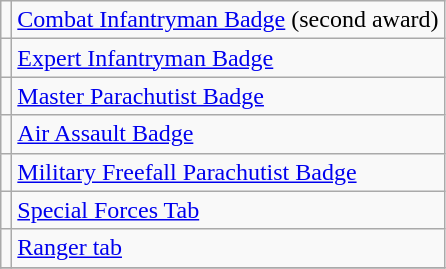<table class="wikitable">
<tr>
<td></td>
<td><a href='#'>Combat Infantryman Badge</a> (second award)</td>
</tr>
<tr>
<td></td>
<td><a href='#'>Expert Infantryman Badge</a></td>
</tr>
<tr>
<td></td>
<td><a href='#'>Master Parachutist Badge</a></td>
</tr>
<tr>
<td></td>
<td><a href='#'>Air Assault Badge</a></td>
</tr>
<tr>
<td></td>
<td><a href='#'>Military Freefall Parachutist Badge</a></td>
</tr>
<tr>
<td></td>
<td><a href='#'>Special Forces Tab</a></td>
</tr>
<tr>
<td></td>
<td><a href='#'>Ranger tab</a></td>
</tr>
<tr>
</tr>
</table>
